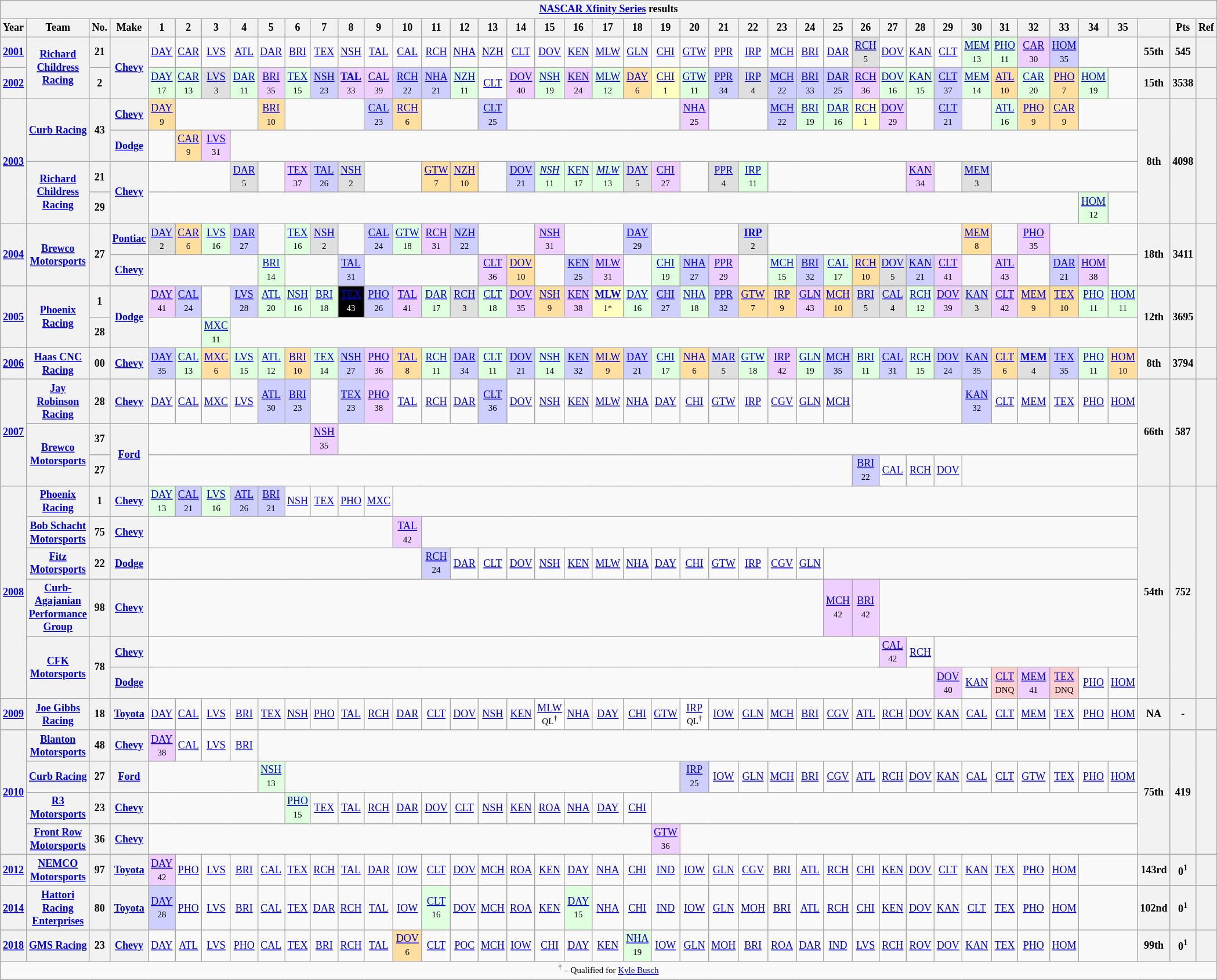<table class="wikitable" style="text-align:center; font-size:75%">
<tr>
<th colspan=42><a href='#'>NASCAR Xfinity Series</a> results</th>
</tr>
<tr>
<th>Year</th>
<th>Team</th>
<th>No.</th>
<th>Make</th>
<th>1</th>
<th>2</th>
<th>3</th>
<th>4</th>
<th>5</th>
<th>6</th>
<th>7</th>
<th>8</th>
<th>9</th>
<th>10</th>
<th>11</th>
<th>12</th>
<th>13</th>
<th>14</th>
<th>15</th>
<th>16</th>
<th>17</th>
<th>18</th>
<th>19</th>
<th>20</th>
<th>21</th>
<th>22</th>
<th>23</th>
<th>24</th>
<th>25</th>
<th>26</th>
<th>27</th>
<th>28</th>
<th>29</th>
<th>30</th>
<th>31</th>
<th>32</th>
<th>33</th>
<th>34</th>
<th>35</th>
<th></th>
<th>Pts</th>
<th>Ref</th>
</tr>
<tr>
<th><a href='#'>2001</a></th>
<th rowspan=2><a href='#'>Richard Childress Racing</a></th>
<th>21</th>
<th rowspan=2><a href='#'>Chevy</a></th>
<td><a href='#'>DAY</a></td>
<td><a href='#'>CAR</a></td>
<td><a href='#'>LVS</a></td>
<td><a href='#'>ATL</a></td>
<td><a href='#'>DAR</a></td>
<td><a href='#'>BRI</a></td>
<td><a href='#'>TEX</a></td>
<td><a href='#'>NSH</a></td>
<td><a href='#'>TAL</a></td>
<td><a href='#'>CAL</a></td>
<td><a href='#'>RCH</a></td>
<td><a href='#'>NHA</a></td>
<td><a href='#'>NZH</a></td>
<td><a href='#'>CLT</a></td>
<td><a href='#'>DOV</a></td>
<td><a href='#'>KEN</a></td>
<td><a href='#'>MLW</a></td>
<td><a href='#'>GLN</a></td>
<td><a href='#'>CHI</a></td>
<td><a href='#'>GTW</a></td>
<td><a href='#'>PPR</a></td>
<td><a href='#'>IRP</a></td>
<td><a href='#'>MCH</a></td>
<td><a href='#'>BRI</a></td>
<td><a href='#'>DAR</a></td>
<td style="background:#DFDFDF;"><a href='#'>RCH</a><br><small>5</small></td>
<td><a href='#'>DOV</a></td>
<td><a href='#'>KAN</a></td>
<td><a href='#'>CLT</a></td>
<td style="background:#DFFFDF;"><a href='#'>MEM</a><br><small>13</small></td>
<td style="background:#DFFFDF;"><a href='#'>PHO</a><br><small>11</small></td>
<td style="background:#EFCFFF;"><a href='#'>CAR</a><br><small>30</small></td>
<td style="background:#CFCFFF;"><a href='#'>HOM</a><br><small>35</small></td>
<td colspan=2></td>
<th>55th</th>
<th>545</th>
<th></th>
</tr>
<tr>
<th><a href='#'>2002</a></th>
<th>2</th>
<td style="background:#DFFFDF;"><a href='#'>DAY</a><br><small>17</small></td>
<td style="background:#DFFFDF;"><a href='#'>CAR</a><br><small>13</small></td>
<td style="background:#DFDFDF;"><a href='#'>LVS</a><br><small>3</small></td>
<td style="background:#DFFFDF;"><a href='#'>DAR</a><br><small>11</small></td>
<td style="background:#EFCFFF;"><a href='#'>BRI</a><br><small>35</small></td>
<td style="background:#DFFFDF;"><a href='#'>TEX</a><br><small>15</small></td>
<td style="background:#CFCFFF;"><a href='#'>NSH</a><br><small>23</small></td>
<td style="background:#EFCFFF;"><strong><a href='#'>TAL</a></strong><br><small>33</small></td>
<td style="background:#EFCFFF;"><a href='#'>CAL</a><br><small>39</small></td>
<td style="background:#CFCFFF;"><a href='#'>RCH</a><br><small>22</small></td>
<td style="background:#CFCFFF;"><a href='#'>NHA</a><br><small>21</small></td>
<td style="background:#DFFFDF;"><a href='#'>NZH</a><br><small>11</small></td>
<td><a href='#'>CLT</a></td>
<td style="background:#EFCFFF;"><a href='#'>DOV</a><br><small>40</small></td>
<td style="background:#DFFFDF;"><a href='#'>NSH</a><br><small>19</small></td>
<td style="background:#EFCFFF;"><a href='#'>KEN</a><br><small>24</small></td>
<td style="background:#DFFFDF;"><a href='#'>MLW</a><br><small>12</small></td>
<td style="background:#FFDF9F;"><a href='#'>DAY</a><br><small>6</small></td>
<td style="background:#FFFFBF;"><a href='#'>CHI</a><br><small>1</small></td>
<td style="background:#DFFFDF;"><a href='#'>GTW</a><br><small>11</small></td>
<td style="background:#CFCFFF;"><a href='#'>PPR</a><br><small>34</small></td>
<td style="background:#DFDFDF;"><a href='#'>IRP</a><br><small>4</small></td>
<td style="background:#CFCFFF;"><a href='#'>MCH</a><br><small>22</small></td>
<td style="background:#CFCFFF;"><a href='#'>BRI</a><br><small>33</small></td>
<td style="background:#CFCFFF;"><a href='#'>DAR</a><br><small>25</small></td>
<td style="background:#EFCFFF;"><a href='#'>RCH</a><br><small>36</small></td>
<td style="background:#DFFFDF;"><a href='#'>DOV</a><br><small>16</small></td>
<td style="background:#DFFFDF;"><a href='#'>KAN</a><br><small>15</small></td>
<td style="background:#CFCFFF;"><a href='#'>CLT</a><br><small>37</small></td>
<td style="background:#DFFFDF;"><a href='#'>MEM</a><br><small>14</small></td>
<td style="background:#FFDF9F;"><a href='#'>ATL</a><br><small>10</small></td>
<td style="background:#DFFFDF;"><a href='#'>CAR</a><br><small>20</small></td>
<td style="background:#FFDF9F;"><a href='#'>PHO</a><br><small>7</small></td>
<td style="background:#DFFFDF;"><a href='#'>HOM</a><br><small>19</small></td>
<td></td>
<th>15th</th>
<th>3538</th>
<th></th>
</tr>
<tr>
<th rowspan=4><a href='#'>2003</a></th>
<th rowspan=2><a href='#'>Curb Racing</a></th>
<th rowspan=2>43</th>
<th><a href='#'>Chevy</a></th>
<td style="background:#FFDF9F;"><a href='#'>DAY</a><br><small>9</small></td>
<td colspan=3></td>
<td style="background:#FFDF9F;"><a href='#'>BRI</a><br><small>10</small></td>
<td colspan=3></td>
<td style="background:#CFCFFF;"><a href='#'>CAL</a><br><small>23</small></td>
<td style="background:#FFDF9F;"><a href='#'>RCH</a><br><small>6</small></td>
<td colspan=2></td>
<td style="background:#CFCFFF;"><a href='#'>CLT</a><br><small>25</small></td>
<td colspan=6></td>
<td style="background:#EFCFFF;"><a href='#'>NHA</a><br><small>25</small></td>
<td colspan=2></td>
<td style="background:#CFCFFF;"><a href='#'>MCH</a><br><small>22</small></td>
<td style="background:#DFFFDF;"><a href='#'>BRI</a><br><small>19</small></td>
<td style="background:#DFFFDF;"><a href='#'>DAR</a><br><small>16</small></td>
<td style="background:#FFFFBF;"><a href='#'>RCH</a><br><small>1</small></td>
<td style="background:#EFCFFF;"><a href='#'>DOV</a><br><small>29</small></td>
<td></td>
<td style="background:#CFCFFF;"><a href='#'>CLT</a><br><small>21</small></td>
<td></td>
<td style="background:#DFFFDF;"><a href='#'>ATL</a><br><small>16</small></td>
<td style="background:#FFDF9F;"><a href='#'>PHO</a><br><small>9</small></td>
<td style="background:#FFDF9F;"><a href='#'>CAR</a><br><small>9</small></td>
<td colspan=2></td>
<th rowspan=4>8th</th>
<th rowspan=4>4098</th>
<th rowspan=4></th>
</tr>
<tr>
<th><a href='#'>Dodge</a></th>
<td></td>
<td style="background:#FFDF9F;"><a href='#'>CAR</a><br><small>9</small></td>
<td style="background:#EFCFFF;"><a href='#'>LVS</a><br><small>31</small></td>
<td colspan=32></td>
</tr>
<tr>
<th rowspan=2><a href='#'>Richard Childress Racing</a></th>
<th>21</th>
<th rowspan=2><a href='#'>Chevy</a></th>
<td colspan=3></td>
<td style="background:#DFDFDF;"><a href='#'>DAR</a><br><small>5</small></td>
<td></td>
<td style="background:#EFCFFF;"><a href='#'>TEX</a><br><small>37</small></td>
<td style="background:#CFCFFF;"><a href='#'>TAL</a><br><small>26</small></td>
<td style="background:#DFDFDF;"><a href='#'>NSH</a><br><small>2</small></td>
<td colspan=2></td>
<td style="background:#FFDF9F;"><a href='#'>GTW</a><br><small>7</small></td>
<td style="background:#FFDF9F;"><a href='#'>NZH</a><br><small>10</small></td>
<td></td>
<td style="background:#CFCFFF;"><a href='#'>DOV</a><br><small>21</small></td>
<td style="background:#DFFFDF;"><em><a href='#'>NSH</a></em><br><small>11</small></td>
<td style="background:#DFFFDF;"><a href='#'>KEN</a><br><small>17</small></td>
<td style="background:#DFFFDF;"><em><a href='#'>MLW</a></em><br><small>13</small></td>
<td style="background:#DFDFDF;"><a href='#'>DAY</a><br><small>5</small></td>
<td style="background:#EFCFFF;"><a href='#'>CHI</a><br><small>27</small></td>
<td></td>
<td style="background:#DFDFDF;"><a href='#'>PPR</a><br><small>4</small></td>
<td style="background:#DFFFDF;"><a href='#'>IRP</a><br><small>11</small></td>
<td colspan=5></td>
<td style="background:#EFCFFF;"><a href='#'>KAN</a><br><small>34</small></td>
<td></td>
<td style="background:#DFDFDF;"><a href='#'>MEM</a><br><small>3</small></td>
<td colspan=5></td>
</tr>
<tr>
<th>29</th>
<td colspan=33></td>
<td style="background:#DFFFDF;"><a href='#'>HOM</a><br><small>12</small></td>
<td></td>
</tr>
<tr>
<th rowspan=2><a href='#'>2004</a></th>
<th rowspan=2><a href='#'>Brewco Motorsports</a></th>
<th rowspan=2>27</th>
<th><a href='#'>Pontiac</a></th>
<td style="background:#DFDFDF;"><a href='#'>DAY</a><br><small>2</small></td>
<td style="background:#FFDF9F;"><a href='#'>CAR</a><br><small>6</small></td>
<td style="background:#DFFFDF;"><a href='#'>LVS</a><br><small>16</small></td>
<td style="background:#CFCFFF;"><a href='#'>DAR</a><br><small>27</small></td>
<td></td>
<td style="background:#DFFFDF;"><a href='#'>TEX</a><br><small>16</small></td>
<td style="background:#DFDFDF;"><a href='#'>NSH</a><br><small>2</small></td>
<td></td>
<td style="background:#CFCFFF;"><a href='#'>CAL</a><br><small>24</small></td>
<td style="background:#DFFFDF;"><a href='#'>GTW</a><br><small>18</small></td>
<td style="background:#EFCFFF;"><a href='#'>RCH</a><br><small>31</small></td>
<td style="background:#CFCFFF;"><a href='#'>NZH</a><br><small>22</small></td>
<td colspan=2></td>
<td style="background:#EFCFFF;"><a href='#'>NSH</a><br><small>31</small></td>
<td colspan=2></td>
<td style="background:#CFCFFF;"><a href='#'>DAY</a><br><small>29</small></td>
<td colspan=3></td>
<td style="background:#DFDFDF;"><strong><a href='#'>IRP</a></strong><br><small>2</small></td>
<td colspan=7></td>
<td style="background:#FFDF9F;"><a href='#'>MEM</a><br><small>8</small></td>
<td></td>
<td style="background:#EFCFFF;"><a href='#'>PHO</a><br><small>35</small></td>
<td colspan=3></td>
<th rowspan=2>18th</th>
<th rowspan=2>3411</th>
<th rowspan=2></th>
</tr>
<tr>
<th><a href='#'>Chevy</a></th>
<td colspan=4></td>
<td style="background:#DFFFDF;"><a href='#'>BRI</a><br><small>14</small></td>
<td colspan=2></td>
<td style="background:#CFCFFF;"><a href='#'>TAL</a><br><small>31</small></td>
<td colspan=4></td>
<td style="background:#EFCFFF;"><a href='#'>CLT</a><br><small>36</small></td>
<td style="background:#FFDF9F;"><a href='#'>DOV</a><br><small>10</small></td>
<td></td>
<td style="background:#CFCFFF;"><a href='#'>KEN</a><br><small>25</small></td>
<td style="background:#EFCFFF;"><a href='#'>MLW</a><br><small>31</small></td>
<td></td>
<td style="background:#DFFFDF;"><a href='#'>CHI</a><br><small>19</small></td>
<td style="background:#CFCFFF;"><a href='#'>NHA</a><br><small>27</small></td>
<td style="background:#EFCFFF;"><a href='#'>PPR</a><br><small>29</small></td>
<td></td>
<td style="background:#DFFFDF;"><a href='#'>MCH</a><br><small>15</small></td>
<td style="background:#CFCFFF;"><a href='#'>BRI</a><br><small>32</small></td>
<td style="background:#DFFFDF;"><a href='#'>CAL</a><br><small>17</small></td>
<td style="background:#FFDF9F;"><a href='#'>RCH</a><br><small>10</small></td>
<td style="background:#DFDFDF;"><a href='#'>DOV</a><br><small>5</small></td>
<td style="background:#CFCFFF;"><a href='#'>KAN</a><br><small>21</small></td>
<td style="background:#EFCFFF;"><a href='#'>CLT</a><br><small>41</small></td>
<td></td>
<td style="background:#EFCFFF;"><a href='#'>ATL</a><br><small>43</small></td>
<td></td>
<td style="background:#CFCFFF;"><a href='#'>DAR</a><br><small>21</small></td>
<td style="background:#EFCFFF;"><a href='#'>HOM</a><br><small>38</small></td>
<td></td>
</tr>
<tr>
<th rowspan=2><a href='#'>2005</a></th>
<th rowspan=2><a href='#'>Phoenix Racing</a></th>
<th>1</th>
<th rowspan=2><a href='#'>Dodge</a></th>
<td style="background:#EFCFFF;"><a href='#'>DAY</a><br><small>41</small></td>
<td style="background:#CFCFFF;"><a href='#'>CAL</a><br><small>24</small></td>
<td></td>
<td style="background:#CFCFFF;"><a href='#'>LVS</a><br><small>28</small></td>
<td style="background:#DFFFDF;"><a href='#'>ATL</a><br><small>20</small></td>
<td style="background:#DFFFDF;"><a href='#'>NSH</a><br><small>16</small></td>
<td style="background:#DFFFDF;"><a href='#'>BRI</a><br><small>18</small></td>
<td style="background-color:#000000;color:white;"><a href='#'><span>TEX</span></a><br><small>43</small></td>
<td style="background:#CFCFFF;"><a href='#'>PHO</a><br><small>26</small></td>
<td style="background:#EFCFFF;"><a href='#'>TAL</a><br><small>41</small></td>
<td style="background:#DFFFDF;"><a href='#'>DAR</a><br><small>17</small></td>
<td style="background:#DFDFDF;"><a href='#'>RCH</a><br><small>3</small></td>
<td style="background:#DFFFDF;"><a href='#'>CLT</a><br><small>18</small></td>
<td style="background:#EFCFFF;"><a href='#'>DOV</a><br><small>35</small></td>
<td style="background:#FFDF9F;"><a href='#'>NSH</a><br><small>9</small></td>
<td style="background:#EFCFFF;"><a href='#'>KEN</a><br><small>38</small></td>
<td style="background:#FFFFBF;"><strong><a href='#'>MLW</a></strong><br><small>1*</small></td>
<td style="background:#DFFFDF;"><a href='#'>DAY</a><br><small>16</small></td>
<td style="background:#CFCFFF;"><a href='#'>CHI</a><br><small>27</small></td>
<td style="background:#DFFFDF;"><a href='#'>NHA</a><br><small>18</small></td>
<td style="background:#CFCFFF;"><a href='#'>PPR</a><br><small>32</small></td>
<td style="background:#FFDF9F;"><a href='#'>GTW</a><br><small>7</small></td>
<td style="background:#FFDF9F;"><a href='#'>IRP</a><br><small>9</small></td>
<td style="background:#EFCFFF;"><a href='#'>GLN</a><br><small>43</small></td>
<td style="background:#FFDF9F;"><a href='#'>MCH</a><br><small>10</small></td>
<td style="background:#DFDFDF;"><a href='#'>BRI</a><br><small>5</small></td>
<td style="background:#DFDFDF;"><a href='#'>CAL</a><br><small>4</small></td>
<td style="background:#DFFFDF;"><a href='#'>RCH</a><br><small>12</small></td>
<td style="background:#EFCFFF;"><a href='#'>DOV</a><br><small>39</small></td>
<td style="background:#DFDFDF;"><a href='#'>KAN</a><br><small>3</small></td>
<td style="background:#EFCFFF;"><a href='#'>CLT</a><br><small>42</small></td>
<td style="background:#FFDF9F;"><a href='#'>MEM</a><br><small>9</small></td>
<td style="background:#FFDF9F;"><a href='#'>TEX</a><br><small>10</small></td>
<td style="background:#DFFFDF;"><a href='#'>PHO</a><br><small>11</small></td>
<td style="background:#DFFFDF;"><a href='#'>HOM</a><br><small>11</small></td>
<th rowspan=2>12th</th>
<th rowspan=2>3695</th>
<th rowspan=2></th>
</tr>
<tr>
<th>28</th>
<td colspan=2></td>
<td style="background:#DFFFDF;"><a href='#'>MXC</a><br><small>11</small></td>
<td colspan=32></td>
</tr>
<tr>
<th><a href='#'>2006</a></th>
<th><a href='#'>Haas CNC Racing</a></th>
<th>00</th>
<th><a href='#'>Chevy</a></th>
<td style="background:#CFCFFF;"><a href='#'>DAY</a><br><small>35</small></td>
<td style="background:#DFFFDF;"><a href='#'>CAL</a><br><small>13</small></td>
<td style="background:#FFDF9F;"><a href='#'>MXC</a><br><small>6</small></td>
<td style="background:#DFFFDF;"><a href='#'>LVS</a><br><small>15</small></td>
<td style="background:#DFFFDF;"><a href='#'>ATL</a><br><small>12</small></td>
<td style="background:#FFDF9F;"><a href='#'>BRI</a><br><small>10</small></td>
<td style="background:#DFFFDF;"><a href='#'>TEX</a><br><small>14</small></td>
<td style="background:#CFCFFF;"><a href='#'>NSH</a><br><small>27</small></td>
<td style="background:#EFCFFF;"><a href='#'>PHO</a><br><small>36</small></td>
<td style="background:#FFDF9F;"><a href='#'>TAL</a><br><small>8</small></td>
<td style="background:#DFFFDF;"><a href='#'>RCH</a><br><small>11</small></td>
<td style="background:#CFCFFF;"><a href='#'>DAR</a><br><small>34</small></td>
<td style="background:#DFFFDF;"><a href='#'>CLT</a><br><small>11</small></td>
<td style="background:#CFCFFF;"><a href='#'>DOV</a><br><small>21</small></td>
<td style="background:#DFFFDF;"><a href='#'>NSH</a><br><small>14</small></td>
<td style="background:#CFCFFF;"><a href='#'>KEN</a><br><small>32</small></td>
<td style="background:#FFDF9F;"><a href='#'>MLW</a><br><small>9</small></td>
<td style="background:#CFCFFF;"><a href='#'>DAY</a><br><small>21</small></td>
<td style="background:#DFFFDF;"><a href='#'>CHI</a><br><small>17</small></td>
<td style="background:#FFDF9F;"><a href='#'>NHA</a><br><small>6</small></td>
<td style="background:#DFDFDF;"><a href='#'>MAR</a><br><small>5</small></td>
<td style="background:#DFFFDF;"><a href='#'>GTW</a><br><small>18</small></td>
<td style="background:#EFCFFF;"><a href='#'>IRP</a><br><small>42</small></td>
<td style="background:#DFFFDF;"><a href='#'>GLN</a><br><small>19</small></td>
<td style="background:#CFCFFF;"><a href='#'>MCH</a><br><small>35</small></td>
<td style="background:#DFFFDF;"><a href='#'>BRI</a><br><small>11</small></td>
<td style="background:#CFCFFF;"><a href='#'>CAL</a><br><small>31</small></td>
<td style="background:#DFFFDF;"><a href='#'>RCH</a><br><small>15</small></td>
<td style="background:#CFCFFF;"><a href='#'>DOV</a><br><small>24</small></td>
<td style="background:#CFCFFF;"><a href='#'>KAN</a><br><small>35</small></td>
<td style="background:#FFDF9F;"><a href='#'>CLT</a><br><small>6</small></td>
<td style="background:#DFDFDF;"><strong><a href='#'>MEM</a></strong><br><small>4</small></td>
<td style="background:#CFCFFF;"><a href='#'>TEX</a><br><small>35</small></td>
<td style="background:#DFFFDF;"><a href='#'>PHO</a><br><small>11</small></td>
<td style="background:#FFDF9F;"><a href='#'>HOM</a><br><small>10</small></td>
<th>8th</th>
<th>3794</th>
<th></th>
</tr>
<tr>
<th rowspan=3><a href='#'>2007</a></th>
<th><a href='#'>Jay Robinson Racing</a></th>
<th>28</th>
<th><a href='#'>Chevy</a></th>
<td><a href='#'>DAY</a></td>
<td><a href='#'>CAL</a></td>
<td><a href='#'>MXC</a></td>
<td><a href='#'>LVS</a></td>
<td style="background:#CFCFFF;"><a href='#'>ATL</a><br><small>30</small></td>
<td style="background:#CFCFFF;"><a href='#'>BRI</a><br><small>23</small></td>
<td></td>
<td style="background:#CFCFFF;"><a href='#'>TEX</a><br><small>23</small></td>
<td style="background:#EFCFFF;"><a href='#'>PHO</a><br><small>38</small></td>
<td><a href='#'>TAL</a></td>
<td><a href='#'>RCH</a></td>
<td><a href='#'>DAR</a></td>
<td style="background:#CFCFFF;"><a href='#'>CLT</a><br><small>36</small></td>
<td><a href='#'>DOV</a></td>
<td><a href='#'>NSH</a></td>
<td><a href='#'>KEN</a></td>
<td><a href='#'>MLW</a></td>
<td><a href='#'>NHA</a></td>
<td><a href='#'>DAY</a></td>
<td><a href='#'>CHI</a></td>
<td><a href='#'>GTW</a></td>
<td><a href='#'>IRP</a></td>
<td><a href='#'>CGV</a></td>
<td><a href='#'>GLN</a></td>
<td><a href='#'>MCH</a></td>
<td colspan=4></td>
<td style="background:#CFCFFF;"><a href='#'>KAN</a><br><small>32</small></td>
<td><a href='#'>CLT</a></td>
<td><a href='#'>MEM</a></td>
<td><a href='#'>TEX</a></td>
<td><a href='#'>PHO</a></td>
<td><a href='#'>HOM</a></td>
<th rowspan=3>66th</th>
<th rowspan=3>587</th>
<th rowspan=3></th>
</tr>
<tr>
<th rowspan=2><a href='#'>Brewco Motorsports</a></th>
<th>37</th>
<th rowspan=2><a href='#'>Ford</a></th>
<td colspan=6></td>
<td style="background:#EFCFFF;"><a href='#'>NSH</a><br><small>35</small></td>
<td colspan=28></td>
</tr>
<tr>
<th>27</th>
<td colspan=25></td>
<td style="background:#CFCFFF;"><a href='#'>BRI</a><br><small>22</small></td>
<td><a href='#'>CAL</a></td>
<td><a href='#'>RCH</a></td>
<td><a href='#'>DOV</a></td>
<td colspan=6></td>
</tr>
<tr>
<th rowspan=6><a href='#'>2008</a></th>
<th><a href='#'>Phoenix Racing</a></th>
<th>1</th>
<th><a href='#'>Chevy</a></th>
<td style="background:#DFFFDF;"><a href='#'>DAY</a><br><small>13</small></td>
<td style="background:#CFCFFF;"><a href='#'>CAL</a><br><small>21</small></td>
<td style="background:#DFFFDF;"><a href='#'>LVS</a><br><small>16</small></td>
<td style="background:#CFCFFF;"><a href='#'>ATL</a><br><small>26</small></td>
<td style="background:#CFCFFF;"><a href='#'>BRI</a><br><small>21</small></td>
<td><a href='#'>NSH</a></td>
<td><a href='#'>TEX</a></td>
<td><a href='#'>PHO</a></td>
<td><a href='#'>MXC</a></td>
<td colspan=26></td>
<th rowspan=6>54th</th>
<th rowspan=6>752</th>
<th rowspan=6></th>
</tr>
<tr>
<th><a href='#'>Bob Schacht Motorsports</a></th>
<th>75</th>
<th><a href='#'>Chevy</a></th>
<td colspan=9></td>
<td style="background:#EFCFFF;"><a href='#'>TAL</a><br><small>42</small></td>
<td colspan=25></td>
</tr>
<tr>
<th><a href='#'>Fitz Motorsports</a></th>
<th>22</th>
<th><a href='#'>Dodge</a></th>
<td colspan=10></td>
<td style="background:#CFCFFF;"><a href='#'>RCH</a><br><small>24</small></td>
<td><a href='#'>DAR</a></td>
<td><a href='#'>CLT</a></td>
<td><a href='#'>DOV</a></td>
<td><a href='#'>NSH</a></td>
<td><a href='#'>KEN</a></td>
<td><a href='#'>MLW</a></td>
<td><a href='#'>NHA</a></td>
<td><a href='#'>DAY</a></td>
<td><a href='#'>CHI</a></td>
<td><a href='#'>GTW</a></td>
<td><a href='#'>IRP</a></td>
<td><a href='#'>CGV</a></td>
<td><a href='#'>GLN</a></td>
<td colspan=11></td>
</tr>
<tr>
<th><a href='#'>Curb-Agajanian Performance Group</a></th>
<th>98</th>
<th><a href='#'>Chevy</a></th>
<td colspan=24></td>
<td style="background:#EFCFFF;"><a href='#'>MCH</a><br><small>42</small></td>
<td style="background:#EFCFFF;"><a href='#'>BRI</a><br><small>42</small></td>
<td colspan=9></td>
</tr>
<tr>
<th rowspan=2><a href='#'>CFK Motorsports</a></th>
<th rowspan=2>78</th>
<th><a href='#'>Chevy</a></th>
<td colspan=26></td>
<td style="background:#EFCFFF;"><a href='#'>CAL</a><br><small>42</small></td>
<td><a href='#'>RCH</a></td>
<td colspan=7></td>
</tr>
<tr>
<th><a href='#'>Dodge</a></th>
<td colspan=28></td>
<td style="background:#EFCFFF;"><a href='#'>DOV</a><br><small>40</small></td>
<td><a href='#'>KAN</a></td>
<td style="background:#FFCFCF;"><a href='#'>CLT</a><br><small>DNQ</small></td>
<td style="background:#EFCFFF;"><a href='#'>MEM</a><br><small>41</small></td>
<td style="background:#FFCFCF;"><a href='#'>TEX</a><br><small>DNQ</small></td>
<td><a href='#'>PHO</a></td>
<td><a href='#'>HOM</a></td>
</tr>
<tr>
<th><a href='#'>2009</a></th>
<th><a href='#'>Joe Gibbs Racing</a></th>
<th>18</th>
<th><a href='#'>Toyota</a></th>
<td><a href='#'>DAY</a></td>
<td><a href='#'>CAL</a></td>
<td><a href='#'>LVS</a></td>
<td><a href='#'>BRI</a></td>
<td><a href='#'>TEX</a></td>
<td><a href='#'>NSH</a></td>
<td><a href='#'>PHO</a></td>
<td><a href='#'>TAL</a></td>
<td><a href='#'>RCH</a></td>
<td><a href='#'>DAR</a></td>
<td><a href='#'>CLT</a></td>
<td><a href='#'>DOV</a></td>
<td><a href='#'>NSH</a></td>
<td><a href='#'>KEN</a></td>
<td style="background:#FFFFFF;"><a href='#'>MLW</a><br><small>QL<sup>†</sup></small></td>
<td><a href='#'>NHA</a></td>
<td><a href='#'>DAY</a></td>
<td><a href='#'>CHI</a></td>
<td><a href='#'>GTW</a></td>
<td style="background:#FFFFFF;"><a href='#'>IRP</a><br><small>QL<sup>†</sup></small></td>
<td><a href='#'>IOW</a></td>
<td><a href='#'>GLN</a></td>
<td><a href='#'>MCH</a></td>
<td><a href='#'>BRI</a></td>
<td><a href='#'>CGV</a></td>
<td><a href='#'>ATL</a></td>
<td><a href='#'>RCH</a></td>
<td><a href='#'>DOV</a></td>
<td><a href='#'>KAN</a></td>
<td><a href='#'>CAL</a></td>
<td><a href='#'>CLT</a></td>
<td><a href='#'>MEM</a></td>
<td><a href='#'>TEX</a></td>
<td><a href='#'>PHO</a></td>
<td><a href='#'>HOM</a></td>
<th>NA</th>
<th>-</th>
<th></th>
</tr>
<tr>
<th rowspan=4><a href='#'>2010</a></th>
<th><a href='#'>Blanton Motorsports</a></th>
<th>48</th>
<th><a href='#'>Chevy</a></th>
<td style="background:#EFCFFF;"><a href='#'>DAY</a><br><small>38</small></td>
<td><a href='#'>CAL</a></td>
<td><a href='#'>LVS</a></td>
<td><a href='#'>BRI</a></td>
<td colspan=31></td>
<th rowspan=4>75th</th>
<th rowspan=4>419</th>
<th rowspan=4></th>
</tr>
<tr>
<th><a href='#'>Curb Racing</a></th>
<th>27</th>
<th><a href='#'>Ford</a></th>
<td colspan=4></td>
<td style="background:#DFFFDF;"><a href='#'>NSH</a><br><small>13</small></td>
<td colspan=14></td>
<td style="background:#CFCFFF;"><a href='#'>IRP</a><br><small>25</small></td>
<td><a href='#'>IOW</a></td>
<td><a href='#'>GLN</a></td>
<td><a href='#'>MCH</a></td>
<td><a href='#'>BRI</a></td>
<td><a href='#'>CGV</a></td>
<td><a href='#'>ATL</a></td>
<td><a href='#'>RCH</a></td>
<td><a href='#'>DOV</a></td>
<td><a href='#'>KAN</a></td>
<td><a href='#'>CAL</a></td>
<td><a href='#'>CLT</a></td>
<td><a href='#'>GTW</a></td>
<td><a href='#'>TEX</a></td>
<td><a href='#'>PHO</a></td>
<td><a href='#'>HOM</a></td>
</tr>
<tr>
<th><a href='#'>R3 Motorsports</a></th>
<th>23</th>
<th><a href='#'>Chevy</a></th>
<td colspan=5></td>
<td style="background:#DFFFDF;"><a href='#'>PHO</a><br><small>15</small></td>
<td><a href='#'>TEX</a></td>
<td><a href='#'>TAL</a></td>
<td><a href='#'>RCH</a></td>
<td><a href='#'>DAR</a></td>
<td><a href='#'>DOV</a></td>
<td><a href='#'>CLT</a></td>
<td><a href='#'>NSH</a></td>
<td><a href='#'>KEN</a></td>
<td><a href='#'>ROA</a></td>
<td><a href='#'>NHA</a></td>
<td><a href='#'>DAY</a></td>
<td><a href='#'>CHI</a></td>
<td colspan=17></td>
</tr>
<tr>
<th><a href='#'>Front Row Motorsports</a></th>
<th>36</th>
<th><a href='#'>Chevy</a></th>
<td colspan=18></td>
<td style="background:#EFCFFF;"><a href='#'>GTW</a><br><small>36</small></td>
<td colspan=16></td>
</tr>
<tr>
<th><a href='#'>2012</a></th>
<th><a href='#'>NEMCO Motorsports</a></th>
<th>97</th>
<th><a href='#'>Toyota</a></th>
<td style="background:#EFCFFF;"><a href='#'>DAY</a><br><small>42</small></td>
<td><a href='#'>PHO</a></td>
<td><a href='#'>LVS</a></td>
<td><a href='#'>BRI</a></td>
<td><a href='#'>CAL</a></td>
<td><a href='#'>TEX</a></td>
<td><a href='#'>RCH</a></td>
<td><a href='#'>TAL</a></td>
<td><a href='#'>DAR</a></td>
<td><a href='#'>IOW</a></td>
<td><a href='#'>CLT</a></td>
<td><a href='#'>DOV</a></td>
<td><a href='#'>MCH</a></td>
<td><a href='#'>ROA</a></td>
<td><a href='#'>KEN</a></td>
<td><a href='#'>DAY</a></td>
<td><a href='#'>NHA</a></td>
<td><a href='#'>CHI</a></td>
<td><a href='#'>IND</a></td>
<td><a href='#'>IOW</a></td>
<td><a href='#'>GLN</a></td>
<td><a href='#'>CGV</a></td>
<td><a href='#'>BRI</a></td>
<td><a href='#'>ATL</a></td>
<td><a href='#'>RCH</a></td>
<td><a href='#'>CHI</a></td>
<td><a href='#'>KEN</a></td>
<td><a href='#'>DOV</a></td>
<td><a href='#'>CLT</a></td>
<td><a href='#'>KAN</a></td>
<td><a href='#'>TEX</a></td>
<td><a href='#'>PHO</a></td>
<td><a href='#'>HOM</a></td>
<td colspan=2></td>
<th>143rd</th>
<th>0<sup>1</sup></th>
<th></th>
</tr>
<tr>
<th><a href='#'>2014</a></th>
<th><a href='#'>Hattori Racing Enterprises</a></th>
<th>80</th>
<th><a href='#'>Toyota</a></th>
<td style="background:#CFCFFF;"><a href='#'>DAY</a><br><small>28</small></td>
<td><a href='#'>PHO</a></td>
<td><a href='#'>LVS</a></td>
<td><a href='#'>BRI</a></td>
<td><a href='#'>CAL</a></td>
<td><a href='#'>TEX</a></td>
<td><a href='#'>DAR</a></td>
<td><a href='#'>RCH</a></td>
<td><a href='#'>TAL</a></td>
<td><a href='#'>IOW</a></td>
<td style="background:#DFFFDF;"><a href='#'>CLT</a><br><small>16</small></td>
<td><a href='#'>DOV</a></td>
<td><a href='#'>MCH</a></td>
<td><a href='#'>ROA</a></td>
<td><a href='#'>KEN</a></td>
<td style="background:#DFFFDF;"><a href='#'>DAY</a><br><small>15</small></td>
<td><a href='#'>NHA</a></td>
<td><a href='#'>CHI</a></td>
<td><a href='#'>IND</a></td>
<td><a href='#'>IOW</a></td>
<td><a href='#'>GLN</a></td>
<td><a href='#'>MOH</a></td>
<td><a href='#'>BRI</a></td>
<td><a href='#'>ATL</a></td>
<td><a href='#'>RCH</a></td>
<td><a href='#'>CHI</a></td>
<td><a href='#'>KEN</a></td>
<td><a href='#'>DOV</a></td>
<td><a href='#'>KAN</a></td>
<td><a href='#'>CLT</a></td>
<td><a href='#'>TEX</a></td>
<td><a href='#'>PHO</a></td>
<td><a href='#'>HOM</a></td>
<td colspan=2></td>
<th>102nd</th>
<th>0<sup>1</sup></th>
<th></th>
</tr>
<tr>
<th><a href='#'>2018</a></th>
<th><a href='#'>GMS Racing</a></th>
<th>23</th>
<th><a href='#'>Chevy</a></th>
<td><a href='#'>DAY</a></td>
<td><a href='#'>ATL</a></td>
<td><a href='#'>LVS</a></td>
<td><a href='#'>PHO</a></td>
<td><a href='#'>CAL</a></td>
<td><a href='#'>TEX</a></td>
<td><a href='#'>BRI</a></td>
<td><a href='#'>RCH</a></td>
<td><a href='#'>TAL</a></td>
<td style="background:#FFDF9F;"><a href='#'>DOV</a><br><small>6</small></td>
<td><a href='#'>CLT</a></td>
<td><a href='#'>POC</a></td>
<td><a href='#'>MCH</a></td>
<td><a href='#'>IOW</a></td>
<td><a href='#'>CHI</a></td>
<td><a href='#'>DAY</a></td>
<td><a href='#'>KEN</a></td>
<td style="background:#DFFFDF;"><a href='#'>NHA</a><br><small>19</small></td>
<td><a href='#'>IOW</a></td>
<td><a href='#'>GLN</a></td>
<td><a href='#'>MOH</a></td>
<td><a href='#'>BRI</a></td>
<td><a href='#'>ROA</a></td>
<td><a href='#'>DAR</a></td>
<td><a href='#'>IND</a></td>
<td><a href='#'>LVS</a></td>
<td><a href='#'>RCH</a></td>
<td><a href='#'>ROV</a></td>
<td><a href='#'>DOV</a></td>
<td><a href='#'>KAN</a></td>
<td><a href='#'>TEX</a></td>
<td><a href='#'>PHO</a></td>
<td><a href='#'>HOM</a></td>
<td colspan=2></td>
<th>99th</th>
<th>0<sup>1</sup></th>
<th></th>
</tr>
<tr>
<td colspan=42><small><sup>†</sup> – Qualified for <a href='#'>Kyle Busch</a></small></td>
</tr>
</table>
